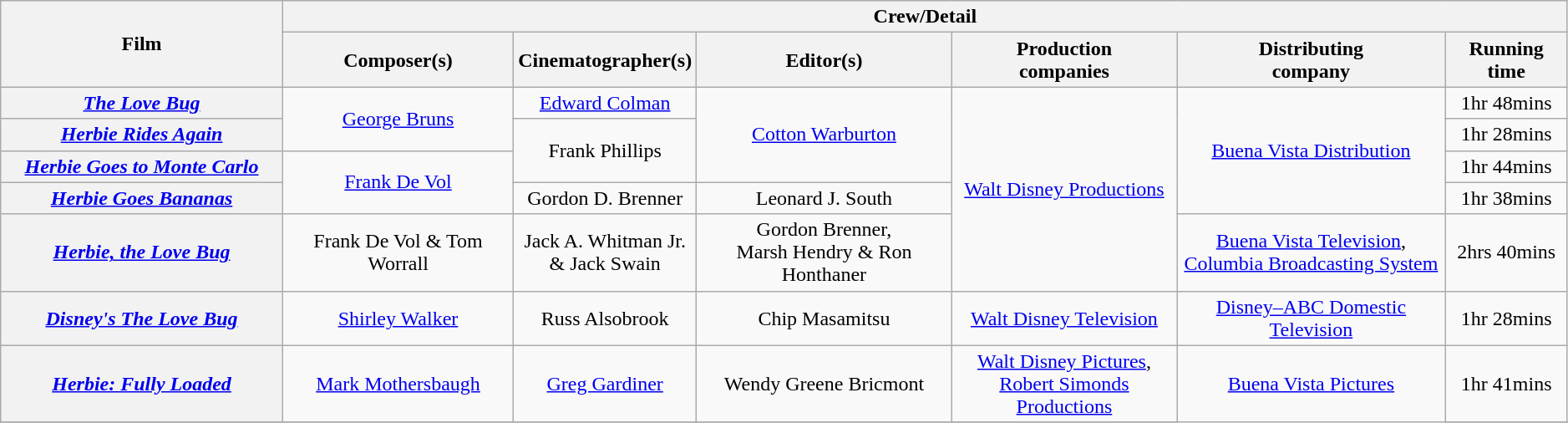<table class="wikitable sortable" style="text-align:center; width:99%;">
<tr>
<th rowspan="2" style="width:18%;">Film</th>
<th colspan="7">Crew/Detail</th>
</tr>
<tr>
<th style="text-align:center;">Composer(s)</th>
<th style="text-align:center;">Cinematographer(s)</th>
<th style="text-align:center;">Editor(s)</th>
<th style="text-align:center;">Production <br>companies</th>
<th style="text-align:center;">Distributing <br>company</th>
<th style="text-align:center;">Running time</th>
</tr>
<tr>
<th><em><a href='#'>The Love Bug</a></em></th>
<td rowspan="2"><a href='#'>George Bruns</a></td>
<td><a href='#'>Edward Colman</a></td>
<td rowspan="3"><a href='#'>Cotton Warburton</a></td>
<td rowspan="5"><a href='#'>Walt Disney Productions</a></td>
<td rowspan="4"><a href='#'>Buena Vista Distribution</a></td>
<td>1hr 48mins</td>
</tr>
<tr>
<th><em><a href='#'>Herbie Rides Again</a></em></th>
<td rowspan="2">Frank Phillips</td>
<td>1hr 28mins</td>
</tr>
<tr>
<th><em><a href='#'>Herbie Goes to Monte Carlo</a></em></th>
<td rowspan="2"><a href='#'>Frank De Vol</a></td>
<td>1hr 44mins</td>
</tr>
<tr>
<th><em><a href='#'>Herbie Goes Bananas</a></em></th>
<td>Gordon D. Brenner</td>
<td>Leonard J. South</td>
<td>1hr 38mins</td>
</tr>
<tr>
<th><em><a href='#'>Herbie, the Love Bug</a></em></th>
<td>Frank De Vol & Tom Worrall</td>
<td>Jack A. Whitman Jr.  <br>& Jack Swain</td>
<td>Gordon Brenner,  <br>Marsh Hendry & Ron Honthaner</td>
<td><a href='#'>Buena Vista Television</a>,  <br><a href='#'>Columbia Broadcasting System</a></td>
<td>2hrs 40mins</td>
</tr>
<tr>
<th><em><a href='#'>Disney's The Love Bug</a></em></th>
<td><a href='#'>Shirley Walker</a></td>
<td>Russ Alsobrook</td>
<td>Chip Masamitsu</td>
<td><a href='#'>Walt Disney Television</a></td>
<td><a href='#'>Disney–ABC Domestic Television</a></td>
<td>1hr 28mins</td>
</tr>
<tr>
<th><em><a href='#'>Herbie: Fully Loaded</a></em></th>
<td><a href='#'>Mark Mothersbaugh</a></td>
<td><a href='#'>Greg Gardiner</a></td>
<td>Wendy Greene Bricmont</td>
<td><a href='#'>Walt Disney Pictures</a>, <br> <a href='#'>Robert Simonds Productions</a></td>
<td rowspan="4"><a href='#'>Buena Vista Pictures</a></td>
<td>1hr 41mins</td>
</tr>
<tr>
</tr>
</table>
